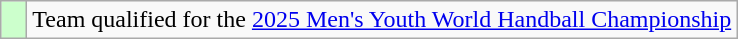<table class="wikitable" style="text-align: center;">
<tr>
<td width=10px bgcolor=#ccffcc></td>
<td align=left>Team qualified for the <a href='#'>2025 Men's Youth World Handball Championship</a></td>
</tr>
</table>
